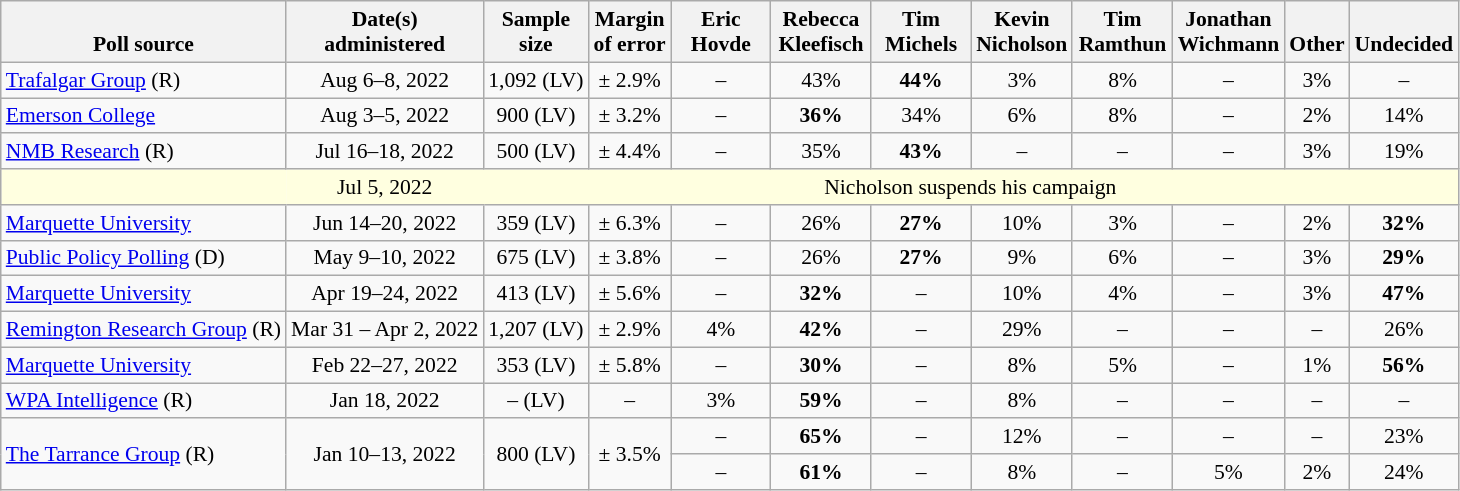<table class="wikitable" style="font-size:90%;text-align:center;">
<tr valign=bottom>
<th>Poll source</th>
<th>Date(s)<br>administered</th>
<th>Sample<br>size</th>
<th>Margin<br>of error</th>
<th style="width:60px;">Eric<br>Hovde</th>
<th style="width:60px;">Rebecca<br>Kleefisch</th>
<th style="width:60px;">Tim<br>Michels</th>
<th style="width:60px;">Kevin<br>Nicholson</th>
<th style="width:60px;">Tim<br>Ramthun</th>
<th style="width:60px;">Jonathan<br>Wichmann</th>
<th>Other</th>
<th>Undecided</th>
</tr>
<tr>
<td style="text-align:left;"><a href='#'>Trafalgar Group</a> (R)</td>
<td>Aug 6–8, 2022</td>
<td>1,092 (LV)</td>
<td>± 2.9%</td>
<td>–</td>
<td>43%</td>
<td><strong>44%</strong></td>
<td>3%</td>
<td>8%</td>
<td>–</td>
<td>3%</td>
<td>–</td>
</tr>
<tr>
<td style="text-align:left;"><a href='#'>Emerson College</a></td>
<td>Aug 3–5, 2022</td>
<td>900 (LV)</td>
<td>± 3.2%</td>
<td>–</td>
<td><strong>36%</strong></td>
<td>34%</td>
<td>6%</td>
<td>8%</td>
<td>–</td>
<td>2%</td>
<td>14%</td>
</tr>
<tr>
<td style="text-align:left;"><a href='#'>NMB Research</a> (R)</td>
<td>Jul 16–18, 2022</td>
<td>500 (LV)</td>
<td>± 4.4%</td>
<td>–</td>
<td>35%</td>
<td><strong>43%</strong></td>
<td>–</td>
<td>–</td>
<td>–</td>
<td>3%</td>
<td>19%</td>
</tr>
<tr>
<td style="border-right-style:hidden; background:lightyellow;"></td>
<td style="border-right-style:hidden; background:lightyellow;">Jul 5, 2022</td>
<td colspan="17" style="background:lightyellow;">Nicholson suspends his campaign</td>
</tr>
<tr>
<td style="text-align:left;"><a href='#'>Marquette University</a></td>
<td>Jun 14–20, 2022</td>
<td>359 (LV)</td>
<td>± 6.3%</td>
<td>–</td>
<td>26%</td>
<td><strong>27%</strong></td>
<td>10%</td>
<td>3%</td>
<td>–</td>
<td>2%</td>
<td><strong>32%</strong></td>
</tr>
<tr>
<td style="text-align:left;"><a href='#'>Public Policy Polling</a> (D)</td>
<td>May 9–10, 2022</td>
<td>675 (LV)</td>
<td>± 3.8%</td>
<td>–</td>
<td>26%</td>
<td><strong>27%</strong></td>
<td>9%</td>
<td>6%</td>
<td>–</td>
<td>3%</td>
<td><strong>29%</strong></td>
</tr>
<tr>
<td style="text-align:left;"><a href='#'>Marquette University</a></td>
<td>Apr 19–24, 2022</td>
<td>413 (LV)</td>
<td>± 5.6%</td>
<td>–</td>
<td><strong>32%</strong></td>
<td>–</td>
<td>10%</td>
<td>4%</td>
<td>–</td>
<td>3%</td>
<td><strong>47%</strong></td>
</tr>
<tr>
<td style="text-align:left;"><a href='#'>Remington Research Group</a> (R)</td>
<td>Mar 31 – Apr 2, 2022</td>
<td>1,207 (LV)</td>
<td>± 2.9%</td>
<td>4%</td>
<td><strong>42%</strong></td>
<td>–</td>
<td>29%</td>
<td>–</td>
<td>–</td>
<td>–</td>
<td>26%</td>
</tr>
<tr>
<td style="text-align:left;"><a href='#'>Marquette University</a></td>
<td>Feb 22–27, 2022</td>
<td>353 (LV)</td>
<td>± 5.8%</td>
<td>–</td>
<td><strong>30%</strong></td>
<td>–</td>
<td>8%</td>
<td>5%</td>
<td>–</td>
<td>1%</td>
<td><strong>56%</strong></td>
</tr>
<tr>
<td style="text-align:left;"><a href='#'>WPA Intelligence</a> (R)</td>
<td>Jan 18, 2022</td>
<td>– (LV)</td>
<td>–</td>
<td>3%</td>
<td><strong>59%</strong></td>
<td>–</td>
<td>8%</td>
<td>–</td>
<td>–</td>
<td>–</td>
<td>–</td>
</tr>
<tr>
<td style="text-align:left;" rowspan="2"><a href='#'>The Tarrance Group</a> (R)</td>
<td rowspan="2">Jan 10–13, 2022</td>
<td rowspan="2">800 (LV)</td>
<td rowspan="2">± 3.5%</td>
<td>–</td>
<td><strong>65%</strong></td>
<td>–</td>
<td>12%</td>
<td>–</td>
<td>–</td>
<td>–</td>
<td>23%</td>
</tr>
<tr>
<td>–</td>
<td><strong>61%</strong></td>
<td>–</td>
<td>8%</td>
<td>–</td>
<td>5%</td>
<td>2%</td>
<td>24%</td>
</tr>
</table>
